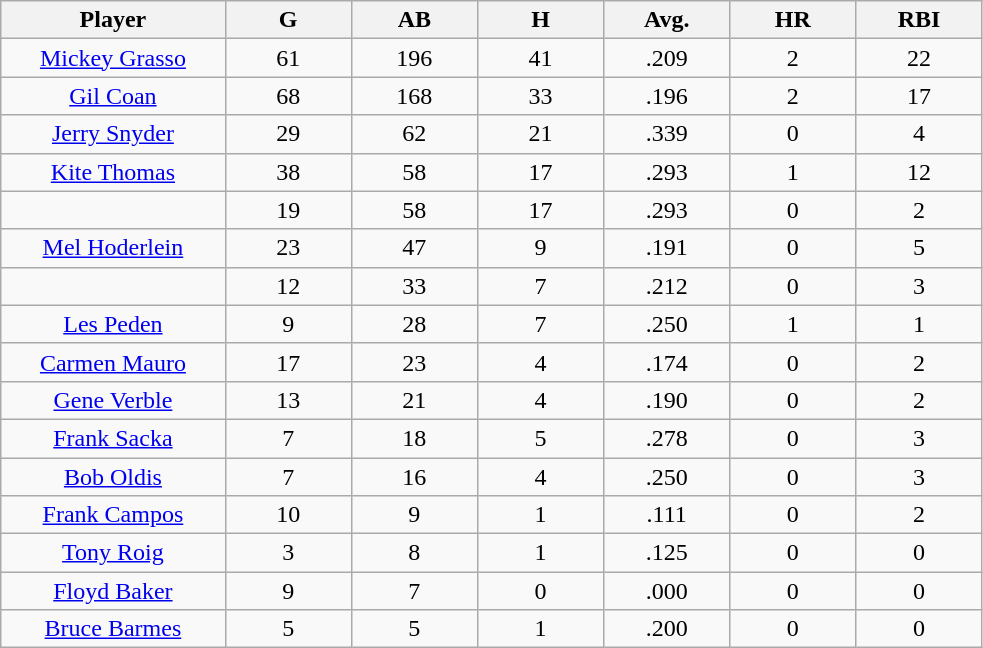<table class="wikitable sortable">
<tr>
<th bgcolor="#DDDDFF" width="16%">Player</th>
<th bgcolor="#DDDDFF" width="9%">G</th>
<th bgcolor="#DDDDFF" width="9%">AB</th>
<th bgcolor="#DDDDFF" width="9%">H</th>
<th bgcolor="#DDDDFF" width="9%">Avg.</th>
<th bgcolor="#DDDDFF" width="9%">HR</th>
<th bgcolor="#DDDDFF" width="9%">RBI</th>
</tr>
<tr align="center">
<td><a href='#'>Mickey Grasso</a></td>
<td>61</td>
<td>196</td>
<td>41</td>
<td>.209</td>
<td>2</td>
<td>22</td>
</tr>
<tr align="center">
<td><a href='#'>Gil Coan</a></td>
<td>68</td>
<td>168</td>
<td>33</td>
<td>.196</td>
<td>2</td>
<td>17</td>
</tr>
<tr align="center">
<td><a href='#'>Jerry Snyder</a></td>
<td>29</td>
<td>62</td>
<td>21</td>
<td>.339</td>
<td>0</td>
<td>4</td>
</tr>
<tr align="center">
<td><a href='#'>Kite Thomas</a></td>
<td>38</td>
<td>58</td>
<td>17</td>
<td>.293</td>
<td>1</td>
<td>12</td>
</tr>
<tr align="center">
<td></td>
<td>19</td>
<td>58</td>
<td>17</td>
<td>.293</td>
<td>0</td>
<td>2</td>
</tr>
<tr align="center">
<td><a href='#'>Mel Hoderlein</a></td>
<td>23</td>
<td>47</td>
<td>9</td>
<td>.191</td>
<td>0</td>
<td>5</td>
</tr>
<tr align="center">
<td></td>
<td>12</td>
<td>33</td>
<td>7</td>
<td>.212</td>
<td>0</td>
<td>3</td>
</tr>
<tr align="center">
<td><a href='#'>Les Peden</a></td>
<td>9</td>
<td>28</td>
<td>7</td>
<td>.250</td>
<td>1</td>
<td>1</td>
</tr>
<tr align="center">
<td><a href='#'>Carmen Mauro</a></td>
<td>17</td>
<td>23</td>
<td>4</td>
<td>.174</td>
<td>0</td>
<td>2</td>
</tr>
<tr align="center">
<td><a href='#'>Gene Verble</a></td>
<td>13</td>
<td>21</td>
<td>4</td>
<td>.190</td>
<td>0</td>
<td>2</td>
</tr>
<tr align="center">
<td><a href='#'>Frank Sacka</a></td>
<td>7</td>
<td>18</td>
<td>5</td>
<td>.278</td>
<td>0</td>
<td>3</td>
</tr>
<tr align="center">
<td><a href='#'>Bob Oldis</a></td>
<td>7</td>
<td>16</td>
<td>4</td>
<td>.250</td>
<td>0</td>
<td>3</td>
</tr>
<tr align="center">
<td><a href='#'>Frank Campos</a></td>
<td>10</td>
<td>9</td>
<td>1</td>
<td>.111</td>
<td>0</td>
<td>2</td>
</tr>
<tr align="center">
<td><a href='#'>Tony Roig</a></td>
<td>3</td>
<td>8</td>
<td>1</td>
<td>.125</td>
<td>0</td>
<td>0</td>
</tr>
<tr align="center">
<td><a href='#'>Floyd Baker</a></td>
<td>9</td>
<td>7</td>
<td>0</td>
<td>.000</td>
<td>0</td>
<td>0</td>
</tr>
<tr align="center">
<td><a href='#'>Bruce Barmes</a></td>
<td>5</td>
<td>5</td>
<td>1</td>
<td>.200</td>
<td>0</td>
<td>0</td>
</tr>
</table>
